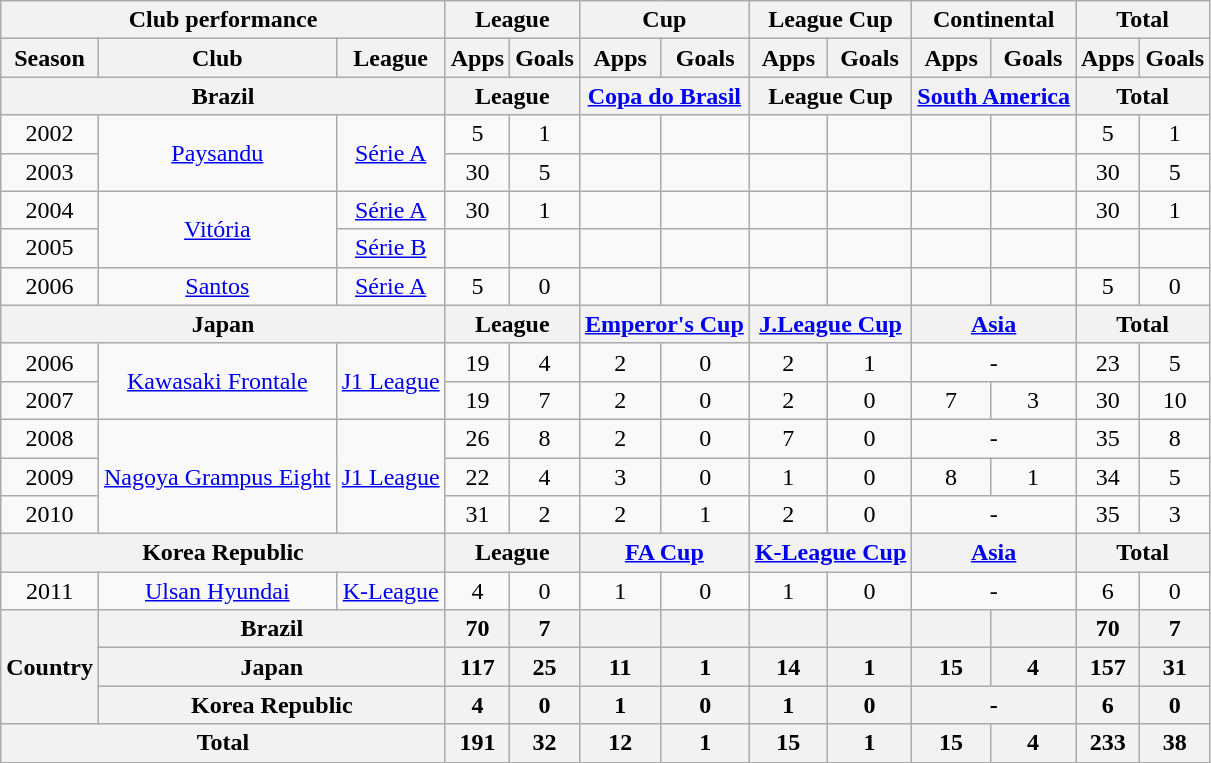<table class="wikitable" style="text-align:center;">
<tr>
<th colspan=3>Club performance</th>
<th colspan=2>League</th>
<th colspan=2>Cup</th>
<th colspan=2>League Cup</th>
<th colspan=2>Continental</th>
<th colspan=2>Total</th>
</tr>
<tr>
<th>Season</th>
<th>Club</th>
<th>League</th>
<th>Apps</th>
<th>Goals</th>
<th>Apps</th>
<th>Goals</th>
<th>Apps</th>
<th>Goals</th>
<th>Apps</th>
<th>Goals</th>
<th>Apps</th>
<th>Goals</th>
</tr>
<tr>
<th colspan=3>Brazil</th>
<th colspan=2>League</th>
<th colspan=2><a href='#'>Copa do Brasil</a></th>
<th colspan=2>League Cup</th>
<th colspan=2><a href='#'>South America</a></th>
<th colspan=2>Total</th>
</tr>
<tr>
<td>2002</td>
<td rowspan="2"><a href='#'>Paysandu</a></td>
<td rowspan="2"><a href='#'>Série A</a></td>
<td>5</td>
<td>1</td>
<td></td>
<td></td>
<td></td>
<td></td>
<td></td>
<td></td>
<td>5</td>
<td>1</td>
</tr>
<tr>
<td>2003</td>
<td>30</td>
<td>5</td>
<td></td>
<td></td>
<td></td>
<td></td>
<td></td>
<td></td>
<td>30</td>
<td>5</td>
</tr>
<tr>
<td>2004</td>
<td rowspan="2"><a href='#'>Vitória</a></td>
<td><a href='#'>Série A</a></td>
<td>30</td>
<td>1</td>
<td></td>
<td></td>
<td></td>
<td></td>
<td></td>
<td></td>
<td>30</td>
<td>1</td>
</tr>
<tr>
<td>2005</td>
<td><a href='#'>Série B</a></td>
<td></td>
<td></td>
<td></td>
<td></td>
<td></td>
<td></td>
<td></td>
<td></td>
<td></td>
<td></td>
</tr>
<tr>
<td>2006</td>
<td><a href='#'>Santos</a></td>
<td><a href='#'>Série A</a></td>
<td>5</td>
<td>0</td>
<td></td>
<td></td>
<td></td>
<td></td>
<td></td>
<td></td>
<td>5</td>
<td>0</td>
</tr>
<tr>
<th colspan=3>Japan</th>
<th colspan=2>League</th>
<th colspan=2><a href='#'>Emperor's Cup</a></th>
<th colspan=2><a href='#'>J.League Cup</a></th>
<th colspan=2><a href='#'>Asia</a></th>
<th colspan=2>Total</th>
</tr>
<tr>
<td>2006</td>
<td rowspan="2"><a href='#'>Kawasaki Frontale</a></td>
<td rowspan="2"><a href='#'>J1 League</a></td>
<td>19</td>
<td>4</td>
<td>2</td>
<td>0</td>
<td>2</td>
<td>1</td>
<td colspan="2">-</td>
<td>23</td>
<td>5</td>
</tr>
<tr>
<td>2007</td>
<td>19</td>
<td>7</td>
<td>2</td>
<td>0</td>
<td>2</td>
<td>0</td>
<td>7</td>
<td>3</td>
<td>30</td>
<td>10</td>
</tr>
<tr>
<td>2008</td>
<td rowspan="3"><a href='#'>Nagoya Grampus Eight</a></td>
<td rowspan="3"><a href='#'>J1 League</a></td>
<td>26</td>
<td>8</td>
<td>2</td>
<td>0</td>
<td>7</td>
<td>0</td>
<td colspan="2">-</td>
<td>35</td>
<td>8</td>
</tr>
<tr>
<td>2009</td>
<td>22</td>
<td>4</td>
<td>3</td>
<td>0</td>
<td>1</td>
<td>0</td>
<td>8</td>
<td>1</td>
<td>34</td>
<td>5</td>
</tr>
<tr>
<td>2010</td>
<td>31</td>
<td>2</td>
<td>2</td>
<td>1</td>
<td>2</td>
<td>0</td>
<td colspan=2>-</td>
<td>35</td>
<td>3</td>
</tr>
<tr>
<th colspan=3>Korea Republic</th>
<th colspan=2>League</th>
<th colspan=2><a href='#'>FA Cup</a></th>
<th colspan=2><a href='#'>K-League Cup</a></th>
<th colspan=2><a href='#'>Asia</a></th>
<th colspan=2>Total</th>
</tr>
<tr>
<td>2011</td>
<td rowspan="1"><a href='#'>Ulsan Hyundai</a></td>
<td rowspan="1"><a href='#'>K-League</a></td>
<td>4</td>
<td>0</td>
<td>1</td>
<td>0</td>
<td>1</td>
<td>0</td>
<td colspan="2">-</td>
<td>6</td>
<td>0</td>
</tr>
<tr>
<th rowspan=3>Country</th>
<th colspan=2>Brazil</th>
<th>70</th>
<th>7</th>
<th></th>
<th></th>
<th></th>
<th></th>
<th></th>
<th></th>
<th>70</th>
<th>7</th>
</tr>
<tr>
<th colspan=2>Japan</th>
<th>117</th>
<th>25</th>
<th>11</th>
<th>1</th>
<th>14</th>
<th>1</th>
<th>15</th>
<th>4</th>
<th>157</th>
<th>31</th>
</tr>
<tr>
<th colspan=2>Korea Republic</th>
<th>4</th>
<th>0</th>
<th>1</th>
<th>0</th>
<th>1</th>
<th>0</th>
<th colspan="2">-</th>
<th>6</th>
<th>0</th>
</tr>
<tr>
<th colspan=3>Total</th>
<th>191</th>
<th>32</th>
<th>12</th>
<th>1</th>
<th>15</th>
<th>1</th>
<th>15</th>
<th>4</th>
<th>233</th>
<th>38</th>
</tr>
</table>
